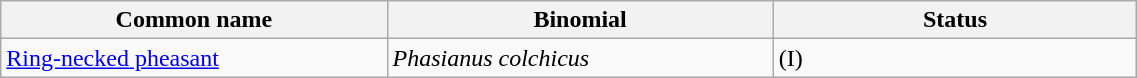<table width=60% class="wikitable">
<tr>
<th width=34%>Common name</th>
<th width=34%>Binomial</th>
<th width=32%>Status</th>
</tr>
<tr>
<td><a href='#'>Ring-necked pheasant</a></td>
<td><em>Phasianus colchicus</em></td>
<td>(I)</td>
</tr>
</table>
